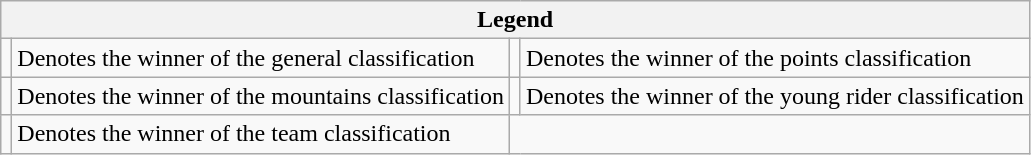<table class="wikitable">
<tr>
<th colspan="4">Legend</th>
</tr>
<tr>
<td></td>
<td>Denotes the winner of the general classification</td>
<td></td>
<td>Denotes the winner of the points classification</td>
</tr>
<tr>
<td></td>
<td>Denotes the winner of the mountains classification</td>
<td></td>
<td>Denotes the winner of the young rider classification</td>
</tr>
<tr>
<td></td>
<td>Denotes the winner of the team classification</td>
</tr>
</table>
